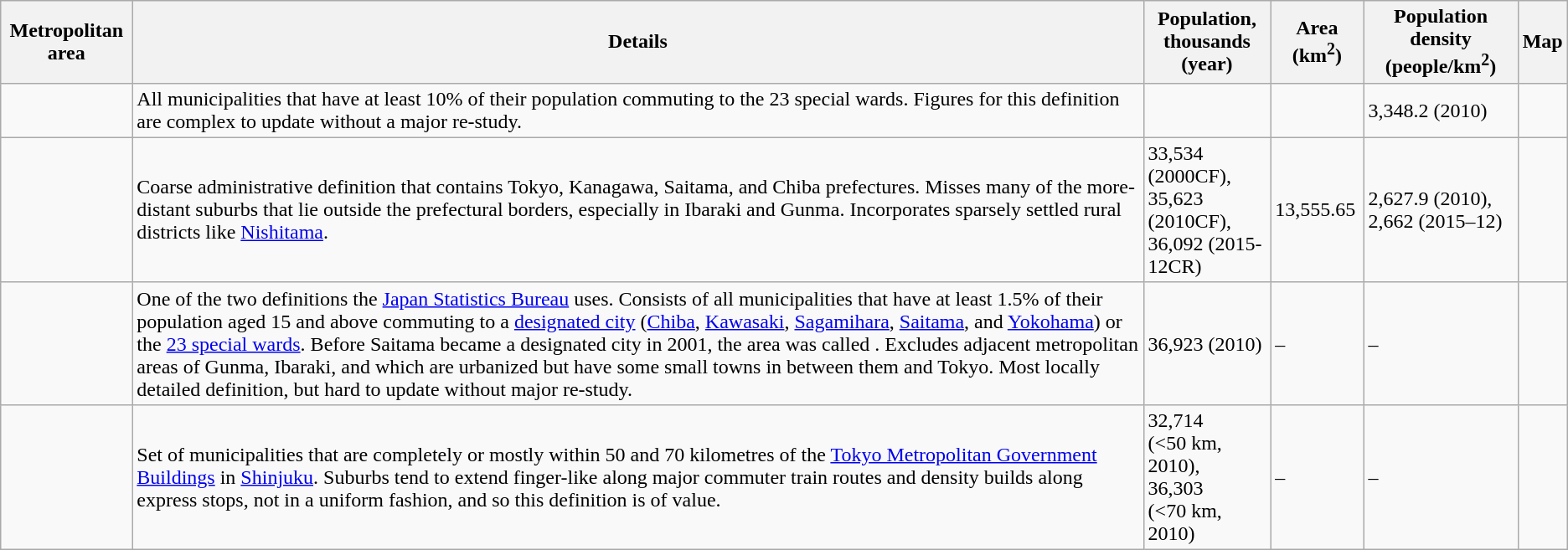<table class="wikitable">
<tr>
<th>Metropolitan area</th>
<th>Details</th>
<th>Population, thousands<br>(year)</th>
<th>Area (km<sup>2</sup>)</th>
<th>Population density (people/km<sup>2</sup>)</th>
<th>Map</th>
</tr>
<tr>
<td><strong></strong></td>
<td>All municipalities that have at least 10% of their population commuting to the 23 special wards.  Figures for this definition are complex to update without a major re-study.</td>
<td></td>
<td></td>
<td>3,348.2 (2010)</td>
<td></td>
</tr>
<tr>
<td><strong></strong></td>
<td>Coarse administrative definition that contains Tokyo, Kanagawa, Saitama, and Chiba prefectures. Misses many of the more-distant suburbs that lie outside the prefectural borders, especially in Ibaraki and Gunma. Incorporates sparsely settled rural districts like <a href='#'>Nishitama</a>.</td>
<td>33,534 (2000CF),<br>35,623 (2010CF),<br>36,092 (2015-12CR)</td>
<td>13,555.65</td>
<td>2,627.9 (2010), 2,662 (2015–12)</td>
<td></td>
</tr>
<tr>
<td><strong></strong></td>
<td>One of the two definitions the <a href='#'>Japan Statistics Bureau</a> uses. Consists of all municipalities that have at least 1.5% of their population aged 15 and above commuting to a <a href='#'>designated city</a> (<a href='#'>Chiba</a>, <a href='#'>Kawasaki</a>, <a href='#'>Sagamihara</a>, <a href='#'>Saitama</a>, and <a href='#'>Yokohama</a>) or the <a href='#'>23 special wards</a>. Before Saitama became a designated city in 2001, the area was called <em></em>. Excludes adjacent metropolitan areas of Gunma, Ibaraki, and  which are urbanized but have some small towns in between them and Tokyo. Most locally detailed definition, but hard to update without major re-study.</td>
<td>36,923 (2010)</td>
<td>–</td>
<td>–</td>
<td></td>
</tr>
<tr>
<td><strong></strong></td>
<td>Set of municipalities that are completely or mostly within 50 and 70 kilometres of the <a href='#'>Tokyo Metropolitan Government Buildings</a> in <a href='#'>Shinjuku</a>. Suburbs tend to extend finger-like along major commuter train routes and density builds along express stops, not in a uniform fashion, and so this definition is of value.</td>
<td>32,714 (<50 km, 2010),<br> 36,303 (<70 km, 2010)</td>
<td>–</td>
<td>–</td>
<td></td>
</tr>
</table>
